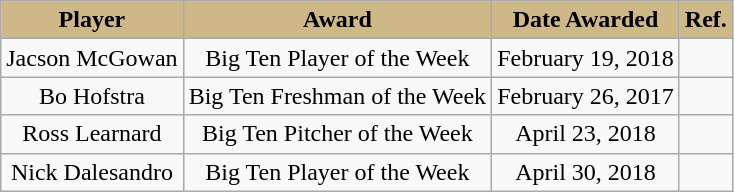<table class="wikitable sortable sortable" style="text-align: center">
<tr align=center>
<th style="background: #CEB888; color: #000000">Player</th>
<th style="background: #CEB888; color: #000000">Award</th>
<th style="background: #CEB888; color: #000000">Date Awarded</th>
<th style="background: #CEB888; color: #000000" class="unsortable">Ref.</th>
</tr>
<tr>
<td>Jacson McGowan</td>
<td rowspan="1">Big Ten Player of the Week</td>
<td rowspan="1">February 19, 2018</td>
<td rowspan="1"></td>
</tr>
<tr>
<td>Bo Hofstra</td>
<td rowspan="1">Big Ten Freshman of the Week</td>
<td rowspan="1">February 26, 2017</td>
<td rowspan="1"></td>
</tr>
<tr>
<td>Ross Learnard</td>
<td rowspan="1">Big Ten Pitcher of the Week</td>
<td rowspan="1">April 23, 2018</td>
<td rowspan="1"></td>
</tr>
<tr>
<td>Nick Dalesandro</td>
<td rowspan="1">Big Ten Player of the Week</td>
<td rowspan="1">April 30, 2018</td>
<td rowspan="1"></td>
</tr>
</table>
